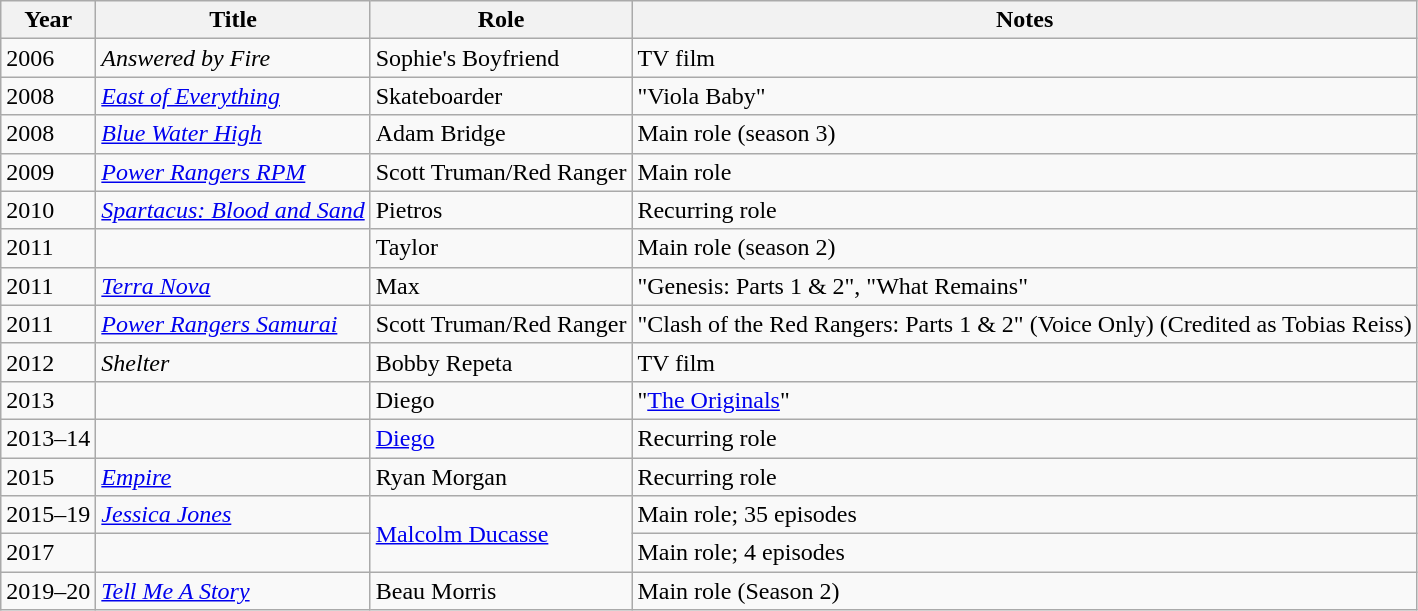<table class="wikitable sortable">
<tr>
<th>Year</th>
<th>Title</th>
<th>Role</th>
<th class="unsortable">Notes</th>
</tr>
<tr>
<td>2006</td>
<td><em>Answered by Fire</em></td>
<td>Sophie's Boyfriend</td>
<td>TV film</td>
</tr>
<tr>
<td>2008</td>
<td><em><a href='#'>East of Everything</a></em></td>
<td>Skateboarder</td>
<td>"Viola Baby"</td>
</tr>
<tr>
<td>2008</td>
<td><em><a href='#'>Blue Water High</a></em></td>
<td>Adam Bridge</td>
<td>Main role (season 3)</td>
</tr>
<tr>
<td>2009</td>
<td><em><a href='#'>Power Rangers RPM</a></em></td>
<td>Scott Truman/Red Ranger</td>
<td>Main role</td>
</tr>
<tr>
<td>2010</td>
<td><em><a href='#'>Spartacus: Blood and Sand</a></em></td>
<td>Pietros</td>
<td>Recurring role</td>
</tr>
<tr>
<td>2011</td>
<td><em></em></td>
<td>Taylor</td>
<td>Main role (season 2)</td>
</tr>
<tr>
<td>2011</td>
<td><em><a href='#'>Terra Nova</a></em></td>
<td>Max</td>
<td>"Genesis: Parts 1 & 2", "What Remains"</td>
</tr>
<tr>
<td>2011</td>
<td><em><a href='#'>Power Rangers Samurai</a></em></td>
<td>Scott Truman/Red Ranger</td>
<td>"Clash of the Red Rangers: Parts 1 & 2" (Voice Only) (Credited as Tobias Reiss)</td>
</tr>
<tr>
<td>2012</td>
<td><em>Shelter</em></td>
<td>Bobby Repeta</td>
<td>TV film</td>
</tr>
<tr>
<td>2013</td>
<td><em></em></td>
<td>Diego</td>
<td>"<a href='#'>The Originals</a>"</td>
</tr>
<tr>
<td>2013–14</td>
<td><em></em></td>
<td><a href='#'>Diego</a></td>
<td>Recurring role</td>
</tr>
<tr>
<td>2015</td>
<td><em><a href='#'>Empire</a></em></td>
<td>Ryan Morgan</td>
<td>Recurring role</td>
</tr>
<tr>
<td>2015–19</td>
<td><em><a href='#'>Jessica Jones</a></em></td>
<td rowspan=2><a href='#'>Malcolm Ducasse</a></td>
<td>Main role; 35 episodes</td>
</tr>
<tr>
<td>2017</td>
<td><em></em></td>
<td>Main role; 4 episodes</td>
</tr>
<tr>
<td>2019–20</td>
<td><em><a href='#'>Tell Me A Story</a></em></td>
<td>Beau Morris</td>
<td>Main role (Season 2)</td>
</tr>
</table>
